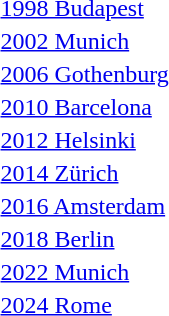<table>
<tr>
<td><a href='#'>1998 Budapest</a><br></td>
<td></td>
<td></td>
<td></td>
</tr>
<tr>
<td><a href='#'>2002 Munich</a><br></td>
<td></td>
<td></td>
<td></td>
</tr>
<tr>
<td><a href='#'>2006 Gothenburg</a><br></td>
<td></td>
<td></td>
<td></td>
</tr>
<tr>
<td><a href='#'>2010 Barcelona</a><br></td>
<td></td>
<td></td>
<td></td>
</tr>
<tr>
<td><a href='#'>2012 Helsinki</a><br></td>
<td></td>
<td></td>
<td></td>
</tr>
<tr>
<td><a href='#'>2014 Zürich</a><br></td>
<td></td>
<td></td>
<td></td>
</tr>
<tr>
<td><a href='#'>2016 Amsterdam</a><br></td>
<td></td>
<td></td>
<td></td>
</tr>
<tr>
<td><a href='#'>2018 Berlin</a><br></td>
<td></td>
<td></td>
<td></td>
</tr>
<tr>
<td><a href='#'>2022 Munich</a><br></td>
<td></td>
<td></td>
<td></td>
</tr>
<tr>
<td><a href='#'>2024 Rome</a><br></td>
<td></td>
<td></td>
<td></td>
</tr>
</table>
